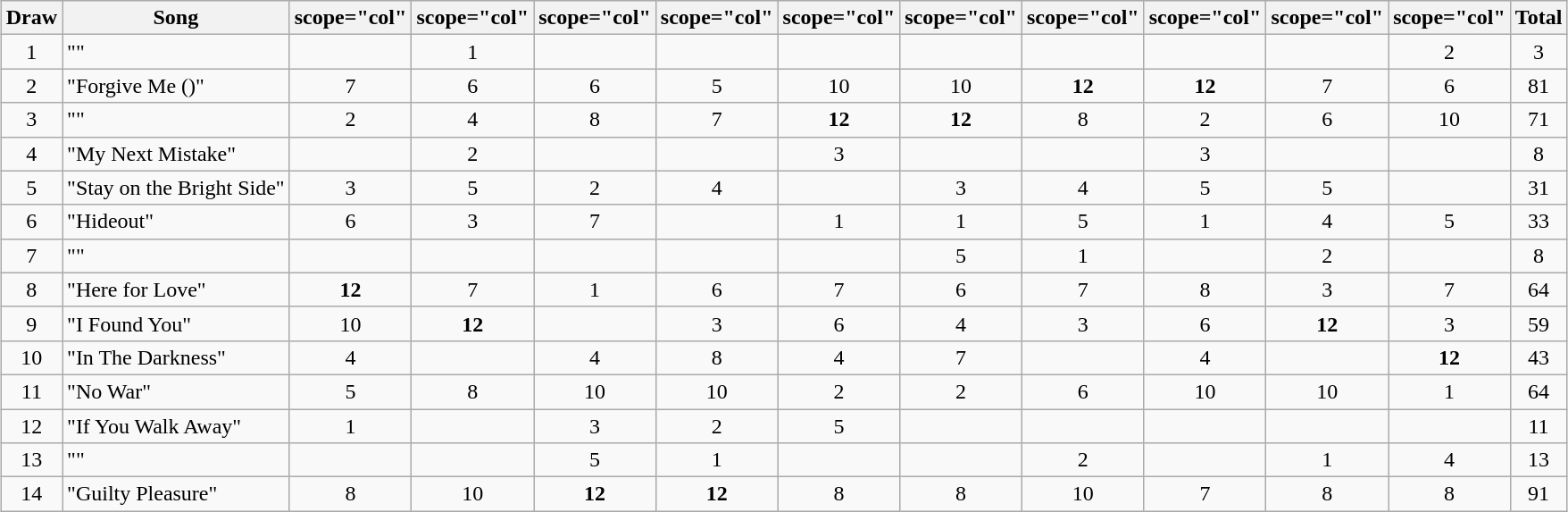<table class="wikitable collapsible" style="margin: 1em auto 1em auto; text-align:center;">
<tr>
<th>Draw</th>
<th>Song</th>
<th>scope="col" </th>
<th>scope="col" </th>
<th>scope="col" </th>
<th>scope="col" </th>
<th>scope="col" </th>
<th>scope="col" </th>
<th>scope="col" </th>
<th>scope="col" </th>
<th>scope="col" </th>
<th>scope="col" </th>
<th>Total</th>
</tr>
<tr>
<td>1</td>
<td align="left">""</td>
<td></td>
<td>1</td>
<td></td>
<td></td>
<td></td>
<td></td>
<td></td>
<td></td>
<td></td>
<td>2</td>
<td>3</td>
</tr>
<tr>
<td>2</td>
<td align="left">"Forgive Me ()"</td>
<td>7</td>
<td>6</td>
<td>6</td>
<td>5</td>
<td>10</td>
<td>10</td>
<td><strong>12</strong></td>
<td><strong>12</strong></td>
<td>7</td>
<td>6</td>
<td>81</td>
</tr>
<tr>
<td>3</td>
<td align="left">""</td>
<td>2</td>
<td>4</td>
<td>8</td>
<td>7</td>
<td><strong>12</strong></td>
<td><strong>12</strong></td>
<td>8</td>
<td>2</td>
<td>6</td>
<td>10</td>
<td>71</td>
</tr>
<tr>
<td>4</td>
<td align="left">"My Next Mistake"</td>
<td></td>
<td>2</td>
<td></td>
<td></td>
<td>3</td>
<td></td>
<td></td>
<td>3</td>
<td></td>
<td></td>
<td>8</td>
</tr>
<tr>
<td>5</td>
<td align="left">"Stay on the Bright Side"</td>
<td>3</td>
<td>5</td>
<td>2</td>
<td>4</td>
<td></td>
<td>3</td>
<td>4</td>
<td>5</td>
<td>5</td>
<td></td>
<td>31</td>
</tr>
<tr>
<td>6</td>
<td align="left">"Hideout"</td>
<td>6</td>
<td>3</td>
<td>7</td>
<td></td>
<td>1</td>
<td>1</td>
<td>5</td>
<td>1</td>
<td>4</td>
<td>5</td>
<td>33</td>
</tr>
<tr>
<td>7</td>
<td align="left">""</td>
<td></td>
<td></td>
<td></td>
<td></td>
<td></td>
<td>5</td>
<td>1</td>
<td></td>
<td>2</td>
<td></td>
<td>8</td>
</tr>
<tr>
<td>8</td>
<td align="left">"Here for Love"</td>
<td><strong>12</strong></td>
<td>7</td>
<td>1</td>
<td>6</td>
<td>7</td>
<td>6</td>
<td>7</td>
<td>8</td>
<td>3</td>
<td>7</td>
<td>64</td>
</tr>
<tr>
<td>9</td>
<td align="left">"I Found You"</td>
<td>10</td>
<td><strong>12</strong></td>
<td></td>
<td>3</td>
<td>6</td>
<td>4</td>
<td>3</td>
<td>6</td>
<td><strong>12</strong></td>
<td>3</td>
<td>59</td>
</tr>
<tr>
<td>10</td>
<td align="left">"In The Darkness"</td>
<td>4</td>
<td></td>
<td>4</td>
<td>8</td>
<td>4</td>
<td>7</td>
<td></td>
<td>4</td>
<td></td>
<td><strong>12</strong></td>
<td>43</td>
</tr>
<tr>
<td>11</td>
<td align="left">"No War"</td>
<td>5</td>
<td>8</td>
<td>10</td>
<td>10</td>
<td>2</td>
<td>2</td>
<td>6</td>
<td>10</td>
<td>10</td>
<td>1</td>
<td>64</td>
</tr>
<tr>
<td>12</td>
<td align="left">"If You Walk Away"</td>
<td>1</td>
<td></td>
<td>3</td>
<td>2</td>
<td>5</td>
<td></td>
<td></td>
<td></td>
<td></td>
<td></td>
<td>11</td>
</tr>
<tr>
<td>13</td>
<td align="left">""</td>
<td></td>
<td></td>
<td>5</td>
<td>1</td>
<td></td>
<td></td>
<td>2</td>
<td></td>
<td>1</td>
<td>4</td>
<td>13</td>
</tr>
<tr>
<td>14</td>
<td align="left">"Guilty Pleasure"</td>
<td>8</td>
<td>10</td>
<td><strong>12</strong></td>
<td><strong>12</strong></td>
<td>8</td>
<td>8</td>
<td>10</td>
<td>7</td>
<td>8</td>
<td>8</td>
<td>91</td>
</tr>
</table>
